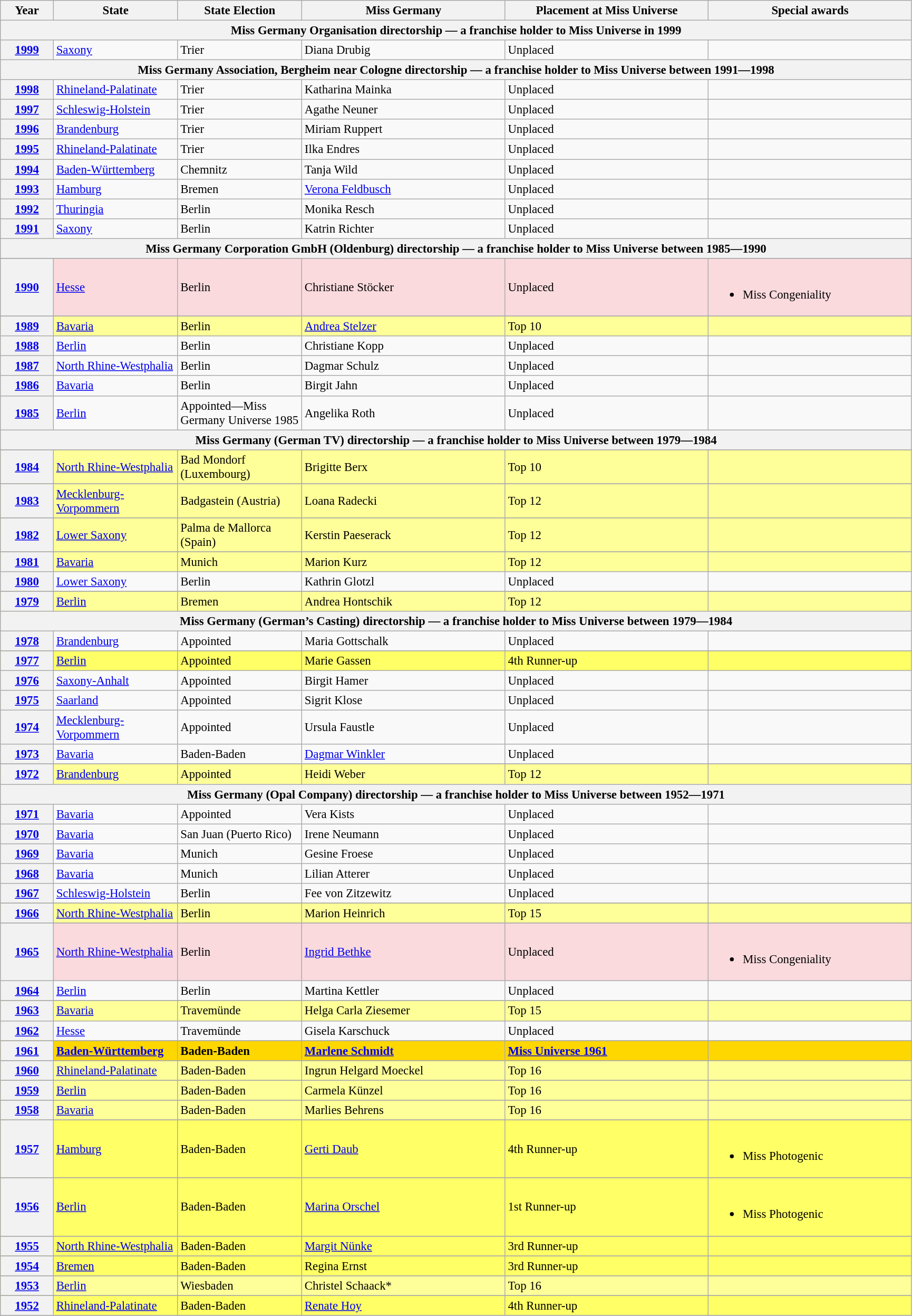<table class="wikitable " style="font-size: 95%;">
<tr>
<th width="60">Year</th>
<th width="150">State</th>
<th width="150">State Election</th>
<th width="250">Miss Germany</th>
<th width="250">Placement at Miss Universe</th>
<th width="250">Special awards</th>
</tr>
<tr>
<th colspan="6">Miss Germany Organisation directorship — a franchise holder to Miss Universe in 1999</th>
</tr>
<tr>
<th><a href='#'>1999</a></th>
<td><a href='#'>Saxony</a></td>
<td>Trier</td>
<td>Diana Drubig</td>
<td>Unplaced</td>
<td></td>
</tr>
<tr>
<th colspan="6">Miss Germany Association, Bergheim near Cologne directorship — a franchise holder to Miss Universe between 1991―1998</th>
</tr>
<tr>
<th><a href='#'>1998</a></th>
<td><a href='#'>Rhineland-Palatinate</a></td>
<td>Trier</td>
<td>Katharina Mainka</td>
<td>Unplaced</td>
<td></td>
</tr>
<tr>
<th><a href='#'>1997</a></th>
<td><a href='#'>Schleswig-Holstein</a></td>
<td>Trier</td>
<td>Agathe Neuner</td>
<td>Unplaced</td>
<td></td>
</tr>
<tr>
<th><a href='#'>1996</a></th>
<td><a href='#'>Brandenburg</a></td>
<td>Trier</td>
<td>Miriam Ruppert</td>
<td>Unplaced</td>
<td></td>
</tr>
<tr>
<th><a href='#'>1995</a></th>
<td><a href='#'>Rhineland-Palatinate</a></td>
<td>Trier</td>
<td>Ilka Endres</td>
<td>Unplaced</td>
<td></td>
</tr>
<tr>
<th><a href='#'>1994</a></th>
<td><a href='#'>Baden-Württemberg</a></td>
<td>Chemnitz</td>
<td>Tanja Wild</td>
<td>Unplaced</td>
<td></td>
</tr>
<tr>
<th><a href='#'>1993</a></th>
<td><a href='#'>Hamburg</a></td>
<td>Bremen</td>
<td><a href='#'>Verona Feldbusch</a></td>
<td>Unplaced</td>
<td></td>
</tr>
<tr>
<th><a href='#'>1992</a></th>
<td><a href='#'>Thuringia</a></td>
<td>Berlin</td>
<td>Monika Resch</td>
<td>Unplaced</td>
<td></td>
</tr>
<tr>
<th><a href='#'>1991</a></th>
<td><a href='#'>Saxony</a></td>
<td>Berlin</td>
<td>Katrin Richter</td>
<td>Unplaced</td>
<td></td>
</tr>
<tr>
<th colspan="6">Miss Germany Corporation GmbH (Oldenburg) directorship — a franchise holder to Miss Universe between 1985―1990</th>
</tr>
<tr>
</tr>
<tr style="background-color:#FADADD;">
<th><a href='#'>1990</a></th>
<td><a href='#'>Hesse</a></td>
<td>Berlin</td>
<td>Christiane Stöcker</td>
<td>Unplaced</td>
<td align="left"><br><ul><li>Miss Congeniality</li></ul></td>
</tr>
<tr>
</tr>
<tr style="background-color:#FFFF99;">
<th><a href='#'>1989</a></th>
<td><a href='#'>Bavaria</a></td>
<td>Berlin</td>
<td><a href='#'>Andrea Stelzer</a></td>
<td>Top 10</td>
<td></td>
</tr>
<tr>
<th><a href='#'>1988</a></th>
<td><a href='#'>Berlin</a></td>
<td>Berlin</td>
<td>Christiane Kopp</td>
<td>Unplaced</td>
<td></td>
</tr>
<tr>
<th><a href='#'>1987</a></th>
<td><a href='#'>North Rhine-Westphalia</a></td>
<td>Berlin</td>
<td>Dagmar Schulz</td>
<td>Unplaced</td>
<td></td>
</tr>
<tr>
<th><a href='#'>1986</a></th>
<td><a href='#'>Bavaria</a></td>
<td>Berlin</td>
<td>Birgit Jahn</td>
<td>Unplaced</td>
<td></td>
</tr>
<tr>
<th><a href='#'>1985</a></th>
<td><a href='#'>Berlin</a></td>
<td>Appointed―Miss Germany Universe 1985</td>
<td>Angelika Roth</td>
<td>Unplaced</td>
<td></td>
</tr>
<tr>
<th colspan="6">Miss Germany (German TV) directorship — a franchise holder to Miss Universe between 1979―1984</th>
</tr>
<tr>
</tr>
<tr style="background-color:#FFFF99;">
<th><a href='#'>1984</a></th>
<td><a href='#'>North Rhine-Westphalia</a></td>
<td>Bad Mondorf (Luxembourg)</td>
<td>Brigitte Berx</td>
<td>Top 10</td>
<td></td>
</tr>
<tr>
</tr>
<tr style="background-color:#FFFF99;">
<th><a href='#'>1983</a></th>
<td><a href='#'>Mecklenburg-Vorpommern</a></td>
<td>Badgastein (Austria)</td>
<td>Loana Radecki</td>
<td>Top 12</td>
<td></td>
</tr>
<tr>
</tr>
<tr style="background-color:#FFFF99;">
<th><a href='#'>1982</a></th>
<td><a href='#'>Lower Saxony</a></td>
<td>Palma de Mallorca (Spain)</td>
<td>Kerstin Paeserack</td>
<td>Top 12</td>
<td></td>
</tr>
<tr>
</tr>
<tr style="background-color:#FFFF99;">
<th><a href='#'>1981</a></th>
<td><a href='#'>Bavaria</a></td>
<td>Munich</td>
<td>Marion Kurz</td>
<td>Top 12</td>
<td></td>
</tr>
<tr>
<th><a href='#'>1980</a></th>
<td><a href='#'>Lower Saxony</a></td>
<td>Berlin</td>
<td>Kathrin Glotzl</td>
<td>Unplaced</td>
<td></td>
</tr>
<tr>
</tr>
<tr style="background-color:#FFFF99;">
<th><a href='#'>1979</a></th>
<td><a href='#'>Berlin</a></td>
<td>Bremen</td>
<td>Andrea Hontschik</td>
<td>Top 12</td>
<td></td>
</tr>
<tr>
<th colspan="6">Miss Germany (German’s Casting) directorship — a franchise holder to Miss Universe between 1979―1984</th>
</tr>
<tr>
<th><a href='#'>1978</a></th>
<td><a href='#'>Brandenburg</a></td>
<td>Appointed</td>
<td>Maria Gottschalk</td>
<td>Unplaced</td>
<td></td>
</tr>
<tr>
</tr>
<tr style="background-color:#FFFF66;">
<th><a href='#'>1977</a></th>
<td><a href='#'>Berlin</a></td>
<td>Appointed</td>
<td>Marie Gassen</td>
<td>4th Runner-up</td>
<td></td>
</tr>
<tr>
<th><a href='#'>1976</a></th>
<td><a href='#'>Saxony-Anhalt</a></td>
<td>Appointed</td>
<td>Birgit Hamer</td>
<td>Unplaced</td>
<td></td>
</tr>
<tr>
<th><a href='#'>1975</a></th>
<td><a href='#'>Saarland</a></td>
<td>Appointed</td>
<td>Sigrit Klose</td>
<td>Unplaced</td>
<td></td>
</tr>
<tr>
<th><a href='#'>1974</a></th>
<td><a href='#'>Mecklenburg-Vorpommern</a></td>
<td>Appointed</td>
<td>Ursula Faustle</td>
<td>Unplaced</td>
<td></td>
</tr>
<tr>
<th><a href='#'>1973</a></th>
<td><a href='#'>Bavaria</a></td>
<td>Baden-Baden</td>
<td><a href='#'>Dagmar Winkler</a></td>
<td>Unplaced</td>
<td></td>
</tr>
<tr>
</tr>
<tr style="background-color:#FFFF99;">
<th><a href='#'>1972</a></th>
<td><a href='#'>Brandenburg</a></td>
<td>Appointed</td>
<td>Heidi Weber</td>
<td>Top 12</td>
<td></td>
</tr>
<tr>
<th colspan="6">Miss Germany (Opal Company) directorship — a franchise holder to Miss Universe between 1952―1971</th>
</tr>
<tr>
<th><a href='#'>1971</a></th>
<td><a href='#'>Bavaria</a></td>
<td>Appointed</td>
<td>Vera Kists</td>
<td>Unplaced</td>
<td></td>
</tr>
<tr>
<th><a href='#'>1970</a></th>
<td><a href='#'>Bavaria</a></td>
<td>San Juan (Puerto Rico)</td>
<td>Irene Neumann</td>
<td>Unplaced</td>
<td></td>
</tr>
<tr>
<th><a href='#'>1969</a></th>
<td><a href='#'>Bavaria</a></td>
<td>Munich</td>
<td>Gesine Froese</td>
<td>Unplaced</td>
<td></td>
</tr>
<tr>
<th><a href='#'>1968</a></th>
<td><a href='#'>Bavaria</a></td>
<td>Munich</td>
<td>Lilian Atterer</td>
<td>Unplaced</td>
<td></td>
</tr>
<tr>
<th><a href='#'>1967</a></th>
<td><a href='#'>Schleswig-Holstein</a></td>
<td>Berlin</td>
<td>Fee von Zitzewitz</td>
<td>Unplaced</td>
<td></td>
</tr>
<tr>
</tr>
<tr style="background-color:#FFFF99;">
<th><a href='#'>1966</a></th>
<td><a href='#'>North Rhine-Westphalia</a></td>
<td>Berlin</td>
<td>Marion Heinrich</td>
<td>Top 15</td>
<td></td>
</tr>
<tr>
</tr>
<tr style="background-color:#FADADD;">
<th><a href='#'>1965</a></th>
<td><a href='#'>North Rhine-Westphalia</a></td>
<td>Berlin</td>
<td><a href='#'>Ingrid Bethke</a></td>
<td>Unplaced</td>
<td align="left"><br><ul><li>Miss Congeniality</li></ul></td>
</tr>
<tr>
<th><a href='#'>1964</a></th>
<td><a href='#'>Berlin</a></td>
<td>Berlin</td>
<td>Martina Kettler</td>
<td>Unplaced</td>
<td></td>
</tr>
<tr>
</tr>
<tr style="background-color:#FFFF99;">
<th><a href='#'>1963</a></th>
<td><a href='#'>Bavaria</a></td>
<td>Travemünde</td>
<td>Helga Carla Ziesemer</td>
<td>Top 15</td>
<td></td>
</tr>
<tr>
<th><a href='#'>1962</a></th>
<td><a href='#'>Hesse</a></td>
<td>Travemünde</td>
<td>Gisela Karschuck</td>
<td>Unplaced</td>
<td></td>
</tr>
<tr>
</tr>
<tr style="background-color:gold; font-weight: bold">
<th><a href='#'>1961</a></th>
<td><a href='#'>Baden-Württemberg</a></td>
<td>Baden-Baden</td>
<td><a href='#'>Marlene Schmidt</a></td>
<td><a href='#'>Miss Universe 1961</a></td>
<td></td>
</tr>
<tr>
</tr>
<tr style="background-color:#FFFF99;">
<th><a href='#'>1960</a></th>
<td><a href='#'>Rhineland-Palatinate</a></td>
<td>Baden-Baden</td>
<td>Ingrun Helgard Moeckel</td>
<td>Top 16</td>
<td></td>
</tr>
<tr>
</tr>
<tr style="background-color:#FFFF99;">
<th><a href='#'>1959</a></th>
<td><a href='#'>Berlin</a></td>
<td>Baden-Baden</td>
<td>Carmela Künzel</td>
<td>Top 16</td>
<td></td>
</tr>
<tr>
</tr>
<tr style="background-color:#FFFF99;">
<th><a href='#'>1958</a></th>
<td><a href='#'>Bavaria</a></td>
<td>Baden-Baden</td>
<td>Marlies Behrens</td>
<td>Top 16</td>
<td></td>
</tr>
<tr>
</tr>
<tr style="background-color:#FFFF66;">
<th><a href='#'>1957</a></th>
<td><a href='#'>Hamburg</a></td>
<td>Baden-Baden</td>
<td><a href='#'>Gerti Daub</a></td>
<td>4th Runner-up</td>
<td align="left"><br><ul><li>Miss Photogenic</li></ul></td>
</tr>
<tr>
</tr>
<tr style="background-color:#FFFF66;">
<th><a href='#'>1956</a></th>
<td><a href='#'>Berlin</a></td>
<td>Baden-Baden</td>
<td><a href='#'>Marina Orschel</a></td>
<td>1st Runner-up</td>
<td align="left"><br><ul><li>Miss Photogenic</li></ul></td>
</tr>
<tr>
</tr>
<tr style="background-color:#FFFF66;">
<th><a href='#'>1955</a></th>
<td><a href='#'>North Rhine-Westphalia</a></td>
<td>Baden-Baden</td>
<td><a href='#'>Margit Nünke</a></td>
<td>3rd Runner-up</td>
<td></td>
</tr>
<tr>
</tr>
<tr style="background-color:#FFFF66;">
<th><a href='#'>1954</a></th>
<td><a href='#'>Bremen</a></td>
<td>Baden-Baden</td>
<td>Regina Ernst</td>
<td>3rd Runner-up</td>
<td></td>
</tr>
<tr>
</tr>
<tr style="background-color:#FFFF99;">
<th><a href='#'>1953</a></th>
<td><a href='#'>Berlin</a></td>
<td>Wiesbaden</td>
<td>Christel Schaack*</td>
<td>Top 16</td>
<td></td>
</tr>
<tr>
</tr>
<tr style="background-color:#FFFF66;">
<th><a href='#'>1952</a></th>
<td><a href='#'>Rhineland-Palatinate</a></td>
<td>Baden-Baden</td>
<td><a href='#'>Renate Hoy</a></td>
<td>4th Runner-up</td>
<td></td>
</tr>
<tr>
</tr>
</table>
